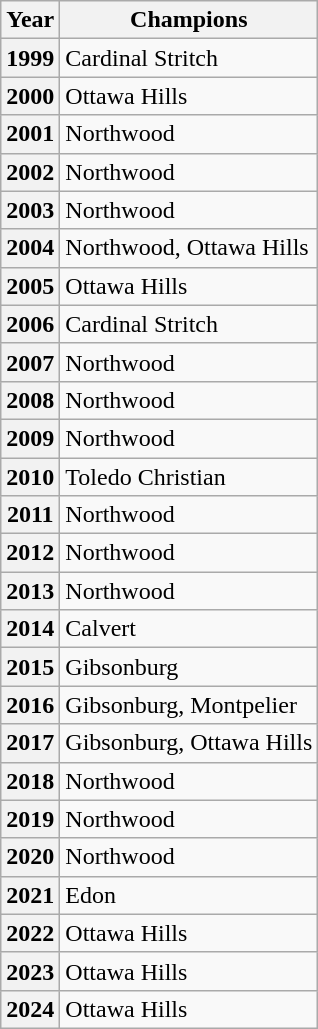<table class="wikitable">
<tr>
<th>Year</th>
<th>Champions</th>
</tr>
<tr>
<th>1999</th>
<td>Cardinal Stritch</td>
</tr>
<tr>
<th>2000</th>
<td>Ottawa Hills</td>
</tr>
<tr>
<th>2001</th>
<td>Northwood</td>
</tr>
<tr>
<th>2002</th>
<td>Northwood</td>
</tr>
<tr>
<th>2003</th>
<td>Northwood</td>
</tr>
<tr>
<th>2004</th>
<td>Northwood, Ottawa Hills</td>
</tr>
<tr>
<th>2005</th>
<td>Ottawa Hills</td>
</tr>
<tr>
<th>2006</th>
<td>Cardinal Stritch</td>
</tr>
<tr>
<th>2007</th>
<td>Northwood</td>
</tr>
<tr>
<th>2008</th>
<td>Northwood</td>
</tr>
<tr>
<th>2009</th>
<td>Northwood</td>
</tr>
<tr>
<th>2010</th>
<td>Toledo Christian</td>
</tr>
<tr>
<th>2011</th>
<td>Northwood</td>
</tr>
<tr>
<th>2012</th>
<td>Northwood</td>
</tr>
<tr>
<th>2013</th>
<td>Northwood</td>
</tr>
<tr>
<th>2014</th>
<td>Calvert</td>
</tr>
<tr>
<th>2015</th>
<td>Gibsonburg</td>
</tr>
<tr>
<th>2016</th>
<td>Gibsonburg, Montpelier</td>
</tr>
<tr>
<th>2017</th>
<td>Gibsonburg, Ottawa Hills</td>
</tr>
<tr>
<th>2018</th>
<td>Northwood</td>
</tr>
<tr>
<th>2019</th>
<td>Northwood</td>
</tr>
<tr>
<th>2020</th>
<td>Northwood</td>
</tr>
<tr>
<th>2021</th>
<td>Edon</td>
</tr>
<tr>
<th>2022</th>
<td>Ottawa Hills</td>
</tr>
<tr>
<th>2023</th>
<td>Ottawa Hills</td>
</tr>
<tr>
<th>2024</th>
<td>Ottawa Hills</td>
</tr>
</table>
